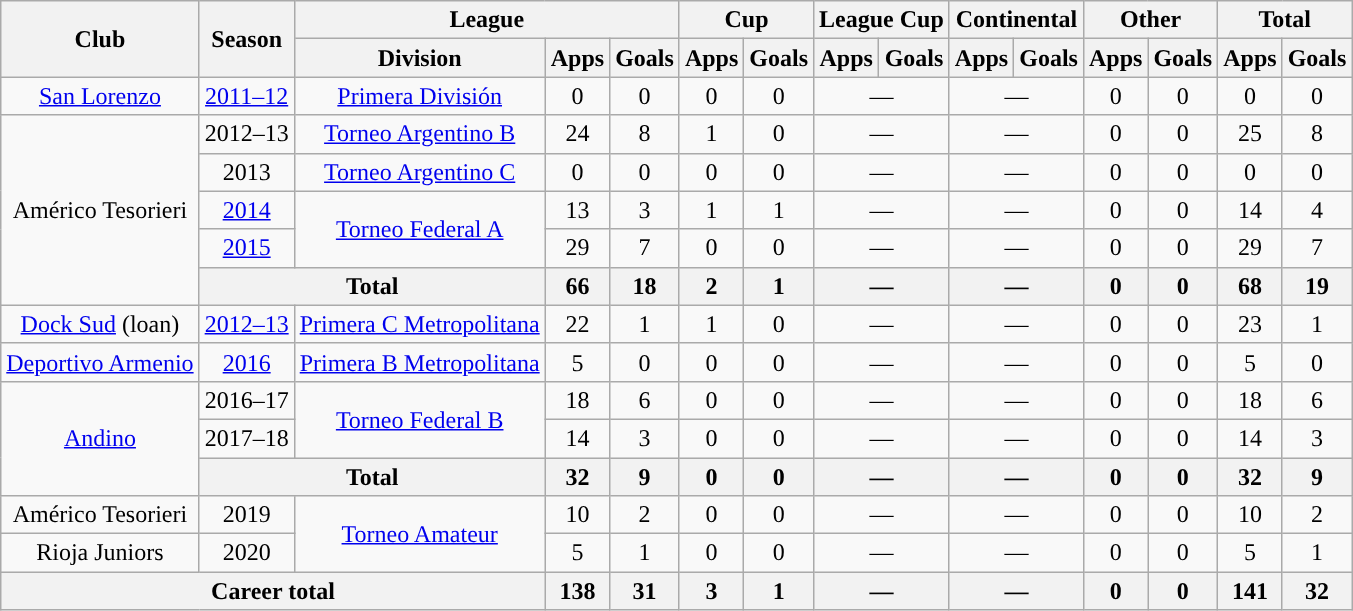<table class="wikitable" style="text-align:center">
<tr>
<th rowspan="2">Club</th>
<th rowspan="2">Season</th>
<th colspan="3">League</th>
<th colspan="2">Cup</th>
<th colspan="2">League Cup</th>
<th colspan="2">Continental</th>
<th colspan="2">Other</th>
<th colspan="2">Total</th>
</tr>
<tr>
<th>Division</th>
<th>Apps</th>
<th>Goals</th>
<th>Apps</th>
<th>Goals</th>
<th>Apps</th>
<th>Goals</th>
<th>Apps</th>
<th>Goals</th>
<th>Apps</th>
<th>Goals</th>
<th>Apps</th>
<th>Goals</th>
</tr>
<tr>
<td rowspan="1"><a href='#'>San Lorenzo</a></td>
<td><a href='#'>2011–12</a></td>
<td rowspan="1"><a href='#'>Primera División</a></td>
<td>0</td>
<td>0</td>
<td>0</td>
<td>0</td>
<td colspan="2">—</td>
<td colspan="2">—</td>
<td>0</td>
<td>0</td>
<td>0</td>
<td>0</td>
</tr>
<tr>
<td rowspan="5">Américo Tesorieri</td>
<td>2012–13</td>
<td rowspan="1"><a href='#'>Torneo Argentino B</a></td>
<td>24</td>
<td>8</td>
<td>1</td>
<td>0</td>
<td colspan="2">—</td>
<td colspan="2">—</td>
<td>0</td>
<td>0</td>
<td>25</td>
<td>8</td>
</tr>
<tr>
<td>2013</td>
<td rowspan="1"><a href='#'>Torneo Argentino C</a></td>
<td>0</td>
<td>0</td>
<td>0</td>
<td>0</td>
<td colspan="2">—</td>
<td colspan="2">—</td>
<td>0</td>
<td>0</td>
<td>0</td>
<td>0</td>
</tr>
<tr>
<td><a href='#'>2014</a></td>
<td rowspan="2"><a href='#'>Torneo Federal A</a></td>
<td>13</td>
<td>3</td>
<td>1</td>
<td>1</td>
<td colspan="2">—</td>
<td colspan="2">—</td>
<td>0</td>
<td>0</td>
<td>14</td>
<td>4</td>
</tr>
<tr>
<td><a href='#'>2015</a></td>
<td>29</td>
<td>7</td>
<td>0</td>
<td>0</td>
<td colspan="2">—</td>
<td colspan="2">—</td>
<td>0</td>
<td>0</td>
<td>29</td>
<td>7</td>
</tr>
<tr>
<th colspan="2">Total</th>
<th>66</th>
<th>18</th>
<th>2</th>
<th>1</th>
<th colspan="2">—</th>
<th colspan="2">—</th>
<th>0</th>
<th>0</th>
<th>68</th>
<th>19</th>
</tr>
<tr>
<td rowspan="1"><a href='#'>Dock Sud</a> (loan)</td>
<td><a href='#'>2012–13</a></td>
<td rowspan="1"><a href='#'>Primera C Metropolitana</a></td>
<td>22</td>
<td>1</td>
<td>1</td>
<td>0</td>
<td colspan="2">—</td>
<td colspan="2">—</td>
<td>0</td>
<td>0</td>
<td>23</td>
<td>1</td>
</tr>
<tr>
<td rowspan="1"><a href='#'>Deportivo Armenio</a></td>
<td><a href='#'>2016</a></td>
<td rowspan="1"><a href='#'>Primera B Metropolitana</a></td>
<td>5</td>
<td>0</td>
<td>0</td>
<td>0</td>
<td colspan="2">—</td>
<td colspan="2">—</td>
<td>0</td>
<td>0</td>
<td>5</td>
<td>0</td>
</tr>
<tr>
<td rowspan="3"><a href='#'>Andino</a></td>
<td>2016–17</td>
<td rowspan="2"><a href='#'>Torneo Federal B</a></td>
<td>18</td>
<td>6</td>
<td>0</td>
<td>0</td>
<td colspan="2">—</td>
<td colspan="2">—</td>
<td>0</td>
<td>0</td>
<td>18</td>
<td>6</td>
</tr>
<tr>
<td>2017–18</td>
<td>14</td>
<td>3</td>
<td>0</td>
<td>0</td>
<td colspan="2">—</td>
<td colspan="2">—</td>
<td>0</td>
<td>0</td>
<td>14</td>
<td>3</td>
</tr>
<tr>
<th colspan="2">Total</th>
<th>32</th>
<th>9</th>
<th>0</th>
<th>0</th>
<th colspan="2">—</th>
<th colspan="2">—</th>
<th>0</th>
<th>0</th>
<th>32</th>
<th>9</th>
</tr>
<tr>
<td rowspan="1">Américo Tesorieri</td>
<td>2019</td>
<td rowspan="2"><a href='#'>Torneo Amateur</a></td>
<td>10</td>
<td>2</td>
<td>0</td>
<td>0</td>
<td colspan="2">—</td>
<td colspan="2">—</td>
<td>0</td>
<td>0</td>
<td>10</td>
<td>2</td>
</tr>
<tr>
<td rowspan="1">Rioja Juniors</td>
<td>2020</td>
<td>5</td>
<td>1</td>
<td>0</td>
<td>0</td>
<td colspan="2">—</td>
<td colspan="2">—</td>
<td>0</td>
<td>0</td>
<td>5</td>
<td>1</td>
</tr>
<tr>
<th colspan="3">Career total</th>
<th>138</th>
<th>31</th>
<th>3</th>
<th>1</th>
<th colspan="2">—</th>
<th colspan="2">—</th>
<th>0</th>
<th>0</th>
<th>141</th>
<th>32</th>
</tr>
</table>
